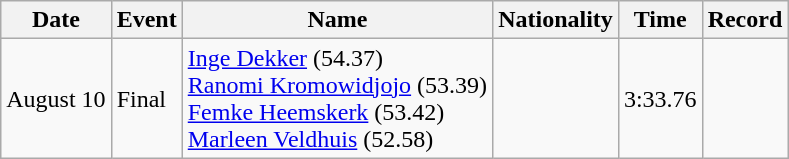<table class=wikitable>
<tr>
<th>Date</th>
<th>Event</th>
<th>Name</th>
<th>Nationality</th>
<th>Time</th>
<th>Record</th>
</tr>
<tr>
<td>August 10</td>
<td>Final</td>
<td><a href='#'>Inge Dekker</a> (54.37)<br><a href='#'>Ranomi Kromowidjojo</a> (53.39)<br><a href='#'>Femke Heemskerk</a> (53.42)<br><a href='#'>Marleen Veldhuis</a> (52.58)</td>
<td align=left></td>
<td>3:33.76</td>
<td align=center></td>
</tr>
</table>
